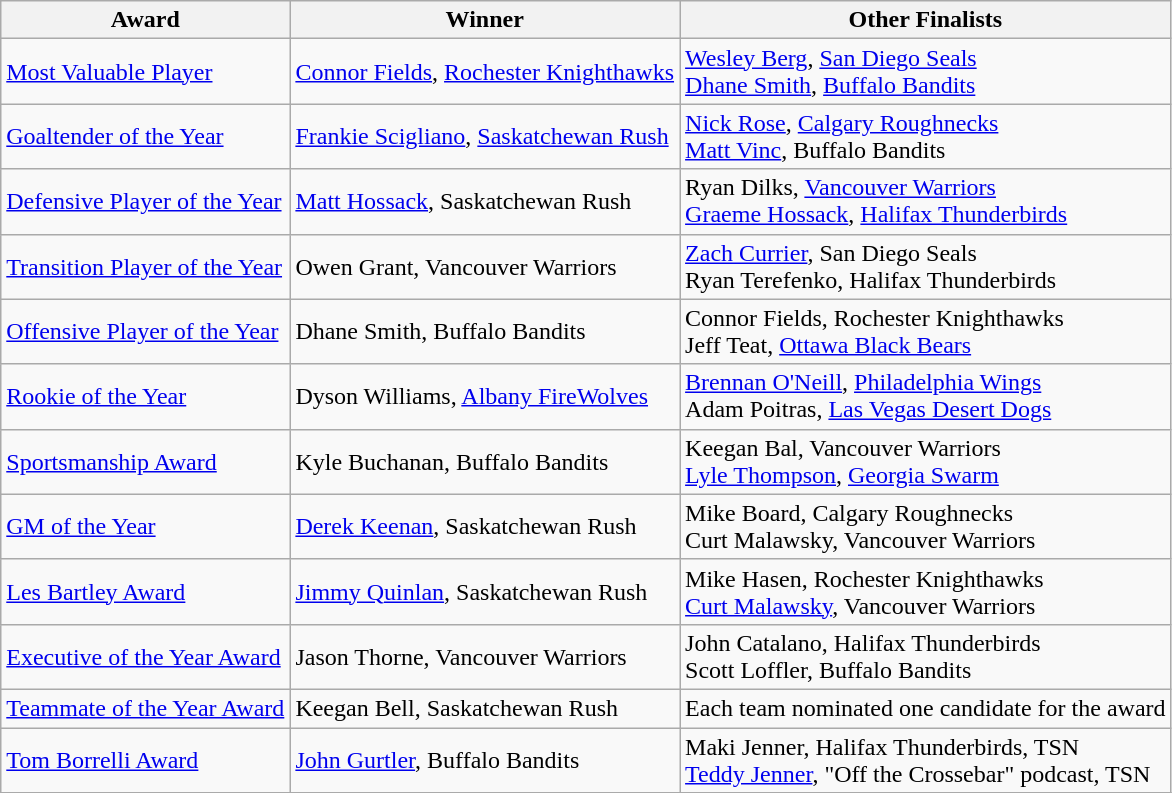<table class="wikitable">
<tr>
<th>Award</th>
<th>Winner</th>
<th>Other Finalists</th>
</tr>
<tr>
<td><a href='#'>Most Valuable Player</a></td>
<td><a href='#'>Connor Fields</a>, <a href='#'>Rochester Knighthawks</a></td>
<td><a href='#'>Wesley Berg</a>, <a href='#'>San Diego Seals</a><br><a href='#'>Dhane Smith</a>, <a href='#'>Buffalo Bandits</a></td>
</tr>
<tr>
<td><a href='#'>Goaltender of the Year</a></td>
<td><a href='#'>Frankie Scigliano</a>, <a href='#'>Saskatchewan Rush</a></td>
<td><a href='#'>Nick Rose</a>, <a href='#'>Calgary Roughnecks</a><br><a href='#'>Matt Vinc</a>, Buffalo Bandits</td>
</tr>
<tr>
<td><a href='#'>Defensive Player of the Year</a></td>
<td><a href='#'>Matt Hossack</a>, Saskatchewan Rush</td>
<td>Ryan Dilks, <a href='#'>Vancouver Warriors</a><br><a href='#'>Graeme Hossack</a>, <a href='#'>Halifax Thunderbirds</a></td>
</tr>
<tr>
<td><a href='#'>Transition Player of the Year</a></td>
<td>Owen Grant, Vancouver Warriors</td>
<td><a href='#'>Zach Currier</a>, San Diego Seals<br>Ryan Terefenko, Halifax Thunderbirds</td>
</tr>
<tr>
<td><a href='#'>Offensive Player of the Year</a></td>
<td>Dhane Smith, Buffalo Bandits</td>
<td>Connor Fields, Rochester Knighthawks<br>Jeff Teat, <a href='#'>Ottawa Black Bears</a></td>
</tr>
<tr>
<td><a href='#'>Rookie of the Year</a></td>
<td>Dyson Williams, <a href='#'>Albany FireWolves</a></td>
<td><a href='#'>Brennan O'Neill</a>, <a href='#'>Philadelphia Wings</a><br>Adam Poitras, <a href='#'>Las Vegas Desert Dogs</a></td>
</tr>
<tr>
<td><a href='#'>Sportsmanship Award</a></td>
<td>Kyle Buchanan, Buffalo Bandits</td>
<td>Keegan Bal, Vancouver Warriors<br><a href='#'>Lyle Thompson</a>, <a href='#'>Georgia Swarm</a></td>
</tr>
<tr>
<td><a href='#'>GM of the Year</a></td>
<td><a href='#'>Derek Keenan</a>, Saskatchewan Rush</td>
<td>Mike Board, Calgary Roughnecks<br>Curt Malawsky, Vancouver Warriors</td>
</tr>
<tr>
<td><a href='#'>Les Bartley Award</a></td>
<td><a href='#'>Jimmy Quinlan</a>, Saskatchewan Rush</td>
<td>Mike Hasen, Rochester Knighthawks<br><a href='#'>Curt Malawsky</a>, Vancouver Warriors</td>
</tr>
<tr>
<td><a href='#'>Executive of the Year Award</a></td>
<td>Jason Thorne, Vancouver Warriors</td>
<td>John Catalano, Halifax Thunderbirds<br>Scott Loffler, Buffalo Bandits</td>
</tr>
<tr>
<td><a href='#'>Teammate of the Year Award</a></td>
<td>Keegan Bell, Saskatchewan Rush</td>
<td>Each team nominated one candidate for the award</td>
</tr>
<tr>
<td><a href='#'>Tom Borrelli Award</a></td>
<td><a href='#'>John Gurtler</a>, Buffalo Bandits</td>
<td>Maki Jenner, Halifax Thunderbirds, TSN<br><a href='#'>Teddy Jenner</a>, "Off the Crossebar" podcast, TSN</td>
</tr>
<tr>
</tr>
</table>
